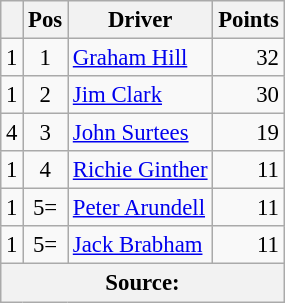<table class="wikitable" style="font-size: 95%;">
<tr>
<th></th>
<th>Pos</th>
<th>Driver</th>
<th>Points</th>
</tr>
<tr>
<td align="left"> 1</td>
<td align="center">1</td>
<td> <a href='#'>Graham Hill</a></td>
<td align="right">32</td>
</tr>
<tr>
<td align="left"> 1</td>
<td align="center">2</td>
<td> <a href='#'>Jim Clark</a></td>
<td align="right">30</td>
</tr>
<tr>
<td align="left"> 4</td>
<td align="center">3</td>
<td> <a href='#'>John Surtees</a></td>
<td align="right">19</td>
</tr>
<tr>
<td align="left"> 1</td>
<td align="center">4</td>
<td> <a href='#'>Richie Ginther</a></td>
<td align="right">11</td>
</tr>
<tr>
<td align="left"> 1</td>
<td align="center">5=</td>
<td> <a href='#'>Peter Arundell</a></td>
<td align="right">11</td>
</tr>
<tr>
<td align="left"> 1</td>
<td align="center">5=</td>
<td> <a href='#'>Jack Brabham</a></td>
<td align="right">11</td>
</tr>
<tr>
<th colspan=4>Source:</th>
</tr>
</table>
